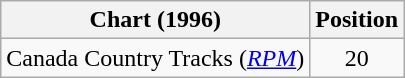<table class="wikitable sortable">
<tr>
<th scope="col">Chart (1996)</th>
<th scope="col">Position</th>
</tr>
<tr>
<td>Canada Country Tracks (<em><a href='#'>RPM</a></em>)</td>
<td align="center">20</td>
</tr>
</table>
